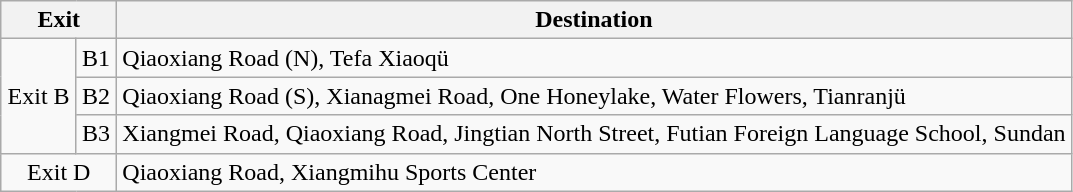<table class="wikitable">
<tr>
<th style="width:70px" colspan="2">Exit</th>
<th>Destination</th>
</tr>
<tr>
<td align="center" rowspan="3">Exit B</td>
<td>B1</td>
<td>Qiaoxiang Road (N), Tefa Xiaoqü</td>
</tr>
<tr>
<td>B2</td>
<td>Qiaoxiang Road (S), Xianagmei Road, One Honeylake, Water Flowers, Tianranjü</td>
</tr>
<tr>
<td>B3</td>
<td>Xiangmei Road, Qiaoxiang Road, Jingtian North Street, Futian Foreign Language School, Sundan</td>
</tr>
<tr>
<td align="center" colspan="2">Exit D</td>
<td>Qiaoxiang Road, Xiangmihu Sports Center</td>
</tr>
</table>
